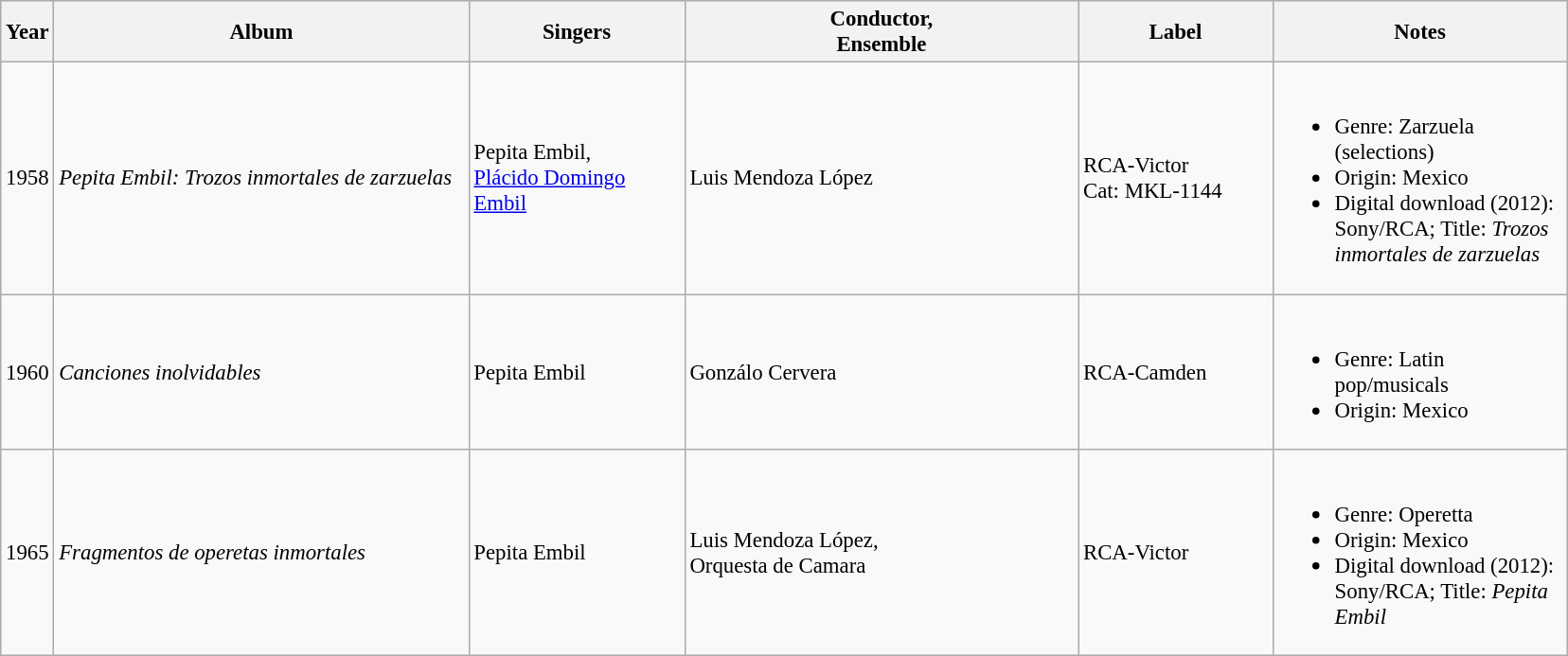<table class="wikitable" style="font-size:95%;">
<tr>
<th>Year</th>
<th style="width:285px;">Album</th>
<th style="width:145px;">Singers</th>
<th style="width:270px;">Conductor,<br>Ensemble</th>
<th style="width:130px;">Label</th>
<th style="width:200px;">Notes</th>
</tr>
<tr>
<td>1958</td>
<td><em>Pepita Embil: Trozos inmortales de zarzuelas</em></td>
<td>Pepita Embil,<br> <a href='#'>Plácido Domingo Embil</a></td>
<td>Luis Mendoza López</td>
<td>RCA-Victor<br> Cat: MKL-1144</td>
<td><br><ul><li>Genre: Zarzuela (selections)</li><li>Origin: Mexico</li><li>Digital download (2012): Sony/RCA; Title: <em>Trozos inmortales de zarzuelas</em></li></ul></td>
</tr>
<tr>
<td>1960</td>
<td><em>Canciones inolvidables</em></td>
<td>Pepita Embil</td>
<td>Gonzálo Cervera</td>
<td>RCA-Camden</td>
<td><br><ul><li>Genre: Latin pop/musicals</li><li>Origin: Mexico</li></ul></td>
</tr>
<tr>
<td>1965</td>
<td><em>Fragmentos de operetas inmortales</em></td>
<td>Pepita Embil</td>
<td>Luis Mendoza López,<br> Orquesta de Camara</td>
<td>RCA-Victor</td>
<td><br><ul><li>Genre: Operetta</li><li>Origin: Mexico</li><li>Digital download (2012): Sony/RCA; Title: <em>Pepita Embil</em></li></ul></td>
</tr>
</table>
